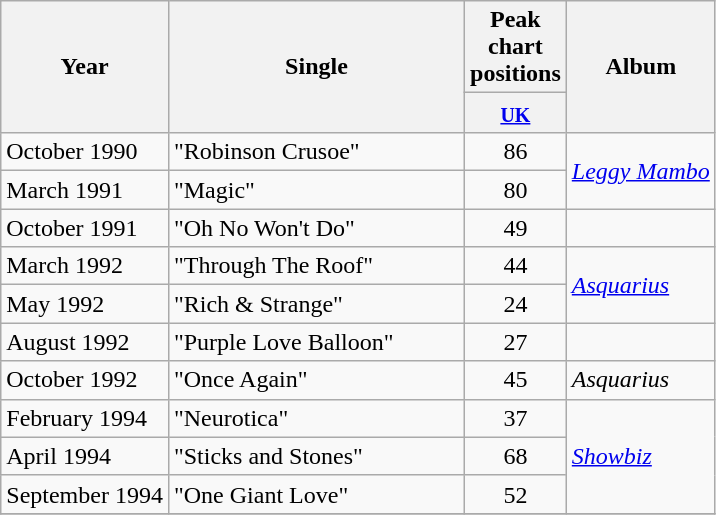<table class="wikitable">
<tr>
<th rowspan="2">Year</th>
<th rowspan="2" width="190">Single</th>
<th colspan="1">Peak chart positions</th>
<th rowspan="2">Album</th>
</tr>
<tr style="line-height:1.2">
<th width="35"><small><a href='#'>UK</a></small><br></th>
</tr>
<tr>
<td>October 1990</td>
<td>"Robinson Crusoe"</td>
<td align="center">86</td>
<td rowspan="2"><em><a href='#'>Leggy Mambo</a></em></td>
</tr>
<tr>
<td>March 1991</td>
<td>"Magic"</td>
<td align="center">80</td>
</tr>
<tr>
<td>October 1991</td>
<td>"Oh No Won't Do"</td>
<td align="center">49</td>
</tr>
<tr>
<td>March 1992</td>
<td>"Through The Roof"</td>
<td align="center">44</td>
<td rowspan="2"><em><a href='#'>Asquarius</a></em></td>
</tr>
<tr>
<td>May 1992</td>
<td>"Rich & Strange"</td>
<td align="center">24</td>
</tr>
<tr>
<td>August 1992</td>
<td>"Purple Love Balloon"</td>
<td align="center">27</td>
</tr>
<tr>
<td>October 1992</td>
<td>"Once Again"</td>
<td align="center">45</td>
<td><em>Asquarius</em></td>
</tr>
<tr>
<td>February 1994</td>
<td>"Neurotica"</td>
<td align="center">37</td>
<td rowspan="3"><em><a href='#'>Showbiz</a></em></td>
</tr>
<tr>
<td>April 1994</td>
<td>"Sticks and Stones"</td>
<td align="center">68</td>
</tr>
<tr>
<td>September 1994</td>
<td>"One Giant Love"</td>
<td align="center">52</td>
</tr>
<tr>
</tr>
</table>
